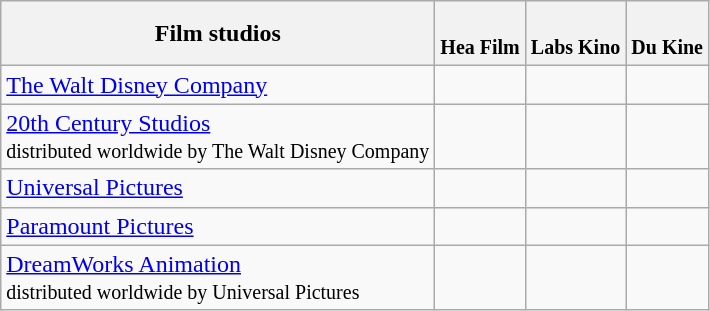<table class="wikitable">
<tr>
<th>Film studios</th>
<th><br><small>Hea Film</small></th>
<th><br><small>Labs Kino</small></th>
<th><br><small>Du Kine</small></th>
</tr>
<tr>
<td><a href='#'>The Walt Disney Company</a></td>
<td></td>
<td></td>
<td></td>
</tr>
<tr>
<td><a href='#'>20th Century Studios</a><br><small>distributed worldwide by The Walt Disney Company</small></td>
<td></td>
<td></td>
<td></td>
</tr>
<tr>
<td><a href='#'>Universal Pictures</a></td>
<td></td>
<td></td>
<td></td>
</tr>
<tr>
<td><a href='#'>Paramount Pictures</a></td>
<td></td>
<td></td>
<td></td>
</tr>
<tr>
<td><a href='#'>DreamWorks Animation</a><br><small>distributed worldwide by Universal Pictures</small></td>
<td></td>
<td></td>
<td></td>
</tr>
</table>
